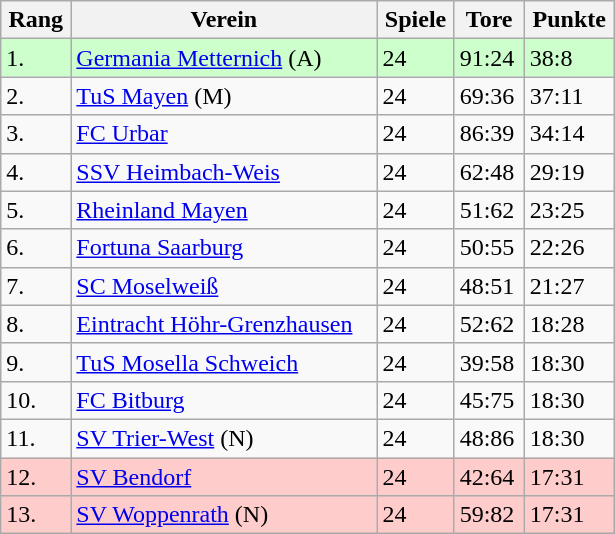<table class="wikitable" style="width:410px;">
<tr>
<th>Rang</th>
<th>Verein</th>
<th>Spiele</th>
<th>Tore</th>
<th>Punkte</th>
</tr>
<tr bgcolor="ccffcc">
<td>1.</td>
<td><a href='#'>Germania Metternich</a> (A)</td>
<td>24</td>
<td>91:24</td>
<td>38:8</td>
</tr>
<tr>
<td>2.</td>
<td><a href='#'>TuS Mayen</a> (M)</td>
<td>24</td>
<td>69:36</td>
<td>37:11</td>
</tr>
<tr>
<td>3.</td>
<td><a href='#'>FC Urbar</a></td>
<td>24</td>
<td>86:39</td>
<td>34:14</td>
</tr>
<tr>
<td>4.</td>
<td><a href='#'>SSV Heimbach-Weis</a></td>
<td>24</td>
<td>62:48</td>
<td>29:19</td>
</tr>
<tr>
<td>5.</td>
<td><a href='#'>Rheinland Mayen</a></td>
<td>24</td>
<td>51:62</td>
<td>23:25</td>
</tr>
<tr>
<td>6.</td>
<td><a href='#'>Fortuna Saarburg</a></td>
<td>24</td>
<td>50:55</td>
<td>22:26</td>
</tr>
<tr>
<td>7.</td>
<td><a href='#'>SC Moselweiß</a></td>
<td>24</td>
<td>48:51</td>
<td>21:27</td>
</tr>
<tr>
<td>8.</td>
<td><a href='#'>Eintracht Höhr-Grenzhausen</a></td>
<td>24</td>
<td>52:62</td>
<td>18:28</td>
</tr>
<tr>
<td>9.</td>
<td><a href='#'>TuS Mosella Schweich</a></td>
<td>24</td>
<td>39:58</td>
<td>18:30</td>
</tr>
<tr>
<td>10.</td>
<td><a href='#'>FC Bitburg</a></td>
<td>24</td>
<td>45:75</td>
<td>18:30</td>
</tr>
<tr>
<td>11.</td>
<td><a href='#'>SV Trier-West</a> (N)</td>
<td>24</td>
<td>48:86</td>
<td>18:30</td>
</tr>
<tr bgcolor="#ffcccc">
<td>12.</td>
<td><a href='#'>SV Bendorf</a></td>
<td>24</td>
<td>42:64</td>
<td>17:31</td>
</tr>
<tr bgcolor="#ffcccc">
<td>13.</td>
<td><a href='#'>SV Woppenrath</a> (N)</td>
<td>24</td>
<td>59:82</td>
<td>17:31</td>
</tr>
</table>
